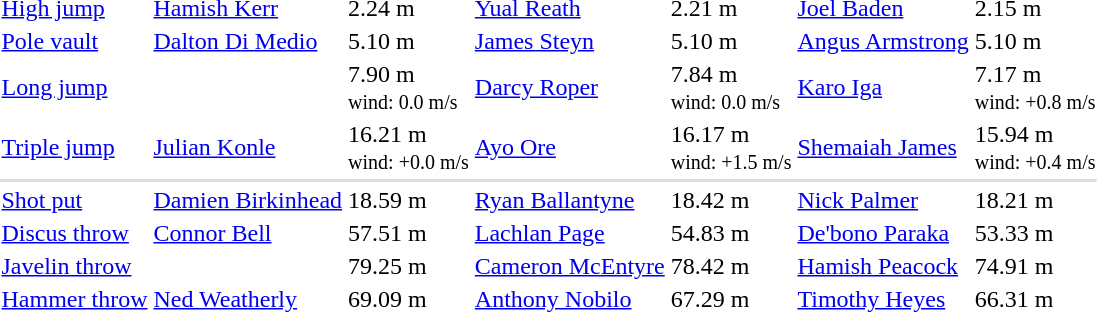<table>
<tr>
<td><a href='#'>High jump</a></td>
<td align=left><a href='#'>Hamish Kerr</a> <br> </td>
<td>2.24 m</td>
<td align=left><a href='#'>Yual Reath</a> <br> </td>
<td>2.21 m</td>
<td align=left><a href='#'>Joel Baden</a> <br> </td>
<td>2.15 m</td>
</tr>
<tr>
<td><a href='#'>Pole vault</a></td>
<td align=left><a href='#'>Dalton Di Medio</a> <br> </td>
<td>5.10 m</td>
<td align=left><a href='#'>James Steyn</a> <br> </td>
<td>5.10 m</td>
<td align=left><a href='#'>Angus Armstrong</a> <br> </td>
<td>5.10 m</td>
</tr>
<tr>
<td><a href='#'>Long jump</a></td>
<td align=left> <br> </td>
<td>7.90 m <br><small>wind: 0.0 m/s</small></td>
<td align=left><a href='#'>Darcy Roper</a> <br> </td>
<td>7.84 m<br><small>wind: 0.0 m/s</small></td>
<td align=left><a href='#'>Karo Iga</a> <br> </td>
<td>7.17 m<br><small>wind: +0.8 m/s</small></td>
</tr>
<tr>
<td><a href='#'>Triple jump</a></td>
<td align=left><a href='#'>Julian Konle</a> <br> </td>
<td>16.21 m <br><small>wind: +0.0 m/s</small></td>
<td align=left><a href='#'>Ayo Ore</a> <br> </td>
<td>16.17 m<br><small>wind: +1.5 m/s</small></td>
<td align=left><a href='#'>Shemaiah James</a> <br> </td>
<td>15.94 m<br><small>wind: +0.4 m/s</small></td>
</tr>
<tr bgcolor=#DDDDDD>
<td colspan=8></td>
</tr>
<tr>
<td><a href='#'>Shot put</a></td>
<td align=left><a href='#'>Damien Birkinhead</a> <br> </td>
<td>18.59 m</td>
<td align=left><a href='#'>Ryan Ballantyne</a> <br> </td>
<td>18.42 m</td>
<td align=left><a href='#'>Nick Palmer</a> <br> </td>
<td>18.21 m</td>
</tr>
<tr>
<td><a href='#'>Discus throw</a></td>
<td align=left><a href='#'>Connor Bell</a> <br> </td>
<td>57.51 m</td>
<td align=left><a href='#'>Lachlan Page</a> <br> </td>
<td>54.83 m</td>
<td align=left><a href='#'>De'bono Paraka</a> <br> </td>
<td>53.33 m</td>
</tr>
<tr>
<td><a href='#'>Javelin throw</a></td>
<td align=left> <br> </td>
<td>79.25 m </td>
<td align=left><a href='#'>Cameron McEntyre</a> <br> </td>
<td>78.42 m</td>
<td align=left><a href='#'>Hamish Peacock</a> <br> </td>
<td>74.91 m</td>
</tr>
<tr>
<td><a href='#'>Hammer throw</a></td>
<td align=left><a href='#'>Ned Weatherly</a> <br> </td>
<td>69.09 m </td>
<td align=left><a href='#'>Anthony Nobilo</a> <br> </td>
<td>67.29 m</td>
<td align=left><a href='#'>Timothy Heyes</a> <br> </td>
<td>66.31 m</td>
</tr>
</table>
